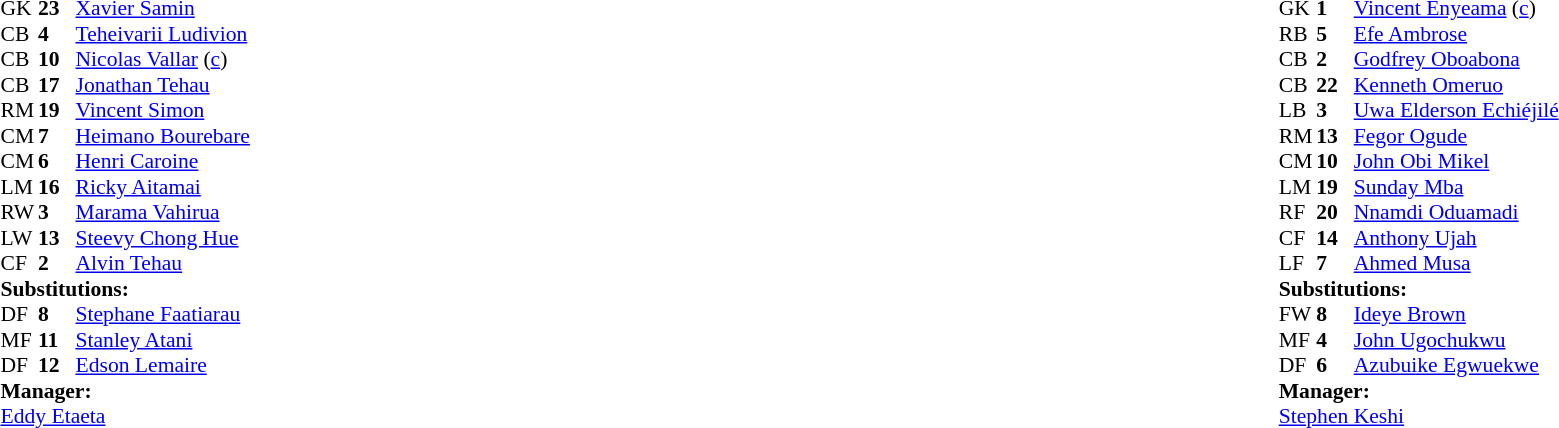<table width="100%">
<tr>
<td valign="top" width="50%"><br><table style="font-size: 90%" cellspacing="0" cellpadding="0">
<tr>
<th width="25"></th>
<th width="25"></th>
</tr>
<tr>
<td>GK</td>
<td><strong>23</strong></td>
<td><a href='#'>Xavier Samin</a></td>
</tr>
<tr>
<td>CB</td>
<td><strong>4</strong></td>
<td><a href='#'>Teheivarii Ludivion</a></td>
</tr>
<tr>
<td>CB</td>
<td><strong>10</strong></td>
<td><a href='#'>Nicolas Vallar</a> (<a href='#'>c</a>)</td>
<td></td>
<td></td>
</tr>
<tr>
<td>CB</td>
<td><strong>17</strong></td>
<td><a href='#'>Jonathan Tehau</a></td>
</tr>
<tr>
<td>RM</td>
<td><strong>19</strong></td>
<td><a href='#'>Vincent Simon</a></td>
<td></td>
<td></td>
</tr>
<tr>
<td>CM</td>
<td><strong>7</strong></td>
<td><a href='#'>Heimano Bourebare</a></td>
</tr>
<tr>
<td>CM</td>
<td><strong>6</strong></td>
<td><a href='#'>Henri Caroine</a></td>
</tr>
<tr>
<td>LM</td>
<td><strong>16</strong></td>
<td><a href='#'>Ricky Aitamai</a></td>
</tr>
<tr>
<td>RW</td>
<td><strong>3</strong></td>
<td><a href='#'>Marama Vahirua</a></td>
<td></td>
<td></td>
</tr>
<tr>
<td>LW</td>
<td><strong>13</strong></td>
<td><a href='#'>Steevy Chong Hue</a></td>
</tr>
<tr>
<td>CF</td>
<td><strong>2</strong></td>
<td><a href='#'>Alvin Tehau</a></td>
</tr>
<tr>
<td colspan=3><strong>Substitutions:</strong></td>
</tr>
<tr>
<td>DF</td>
<td><strong>8</strong></td>
<td><a href='#'>Stephane Faatiarau</a></td>
<td></td>
<td></td>
</tr>
<tr>
<td>MF</td>
<td><strong>11</strong></td>
<td><a href='#'>Stanley Atani</a></td>
<td></td>
<td></td>
</tr>
<tr>
<td>DF</td>
<td><strong>12</strong></td>
<td><a href='#'>Edson Lemaire</a></td>
<td></td>
<td></td>
</tr>
<tr>
<td colspan=3><strong>Manager:</strong></td>
</tr>
<tr>
<td colspan=3><a href='#'>Eddy Etaeta</a></td>
</tr>
</table>
</td>
<td valign="top"></td>
<td valign="top" width="50%"><br><table style="font-size: 90%" cellspacing="0" cellpadding="0" align="center">
<tr>
<th width=25></th>
<th width=25></th>
</tr>
<tr>
<td>GK</td>
<td><strong>1</strong></td>
<td><a href='#'>Vincent Enyeama</a> (<a href='#'>c</a>)</td>
</tr>
<tr>
<td>RB</td>
<td><strong>5</strong></td>
<td><a href='#'>Efe Ambrose</a></td>
</tr>
<tr>
<td>CB</td>
<td><strong>2</strong></td>
<td><a href='#'>Godfrey Oboabona</a></td>
</tr>
<tr>
<td>CB</td>
<td><strong>22</strong></td>
<td><a href='#'>Kenneth Omeruo</a></td>
<td></td>
<td></td>
</tr>
<tr>
<td>LB</td>
<td><strong>3</strong></td>
<td><a href='#'>Uwa Elderson Echiéjilé</a></td>
</tr>
<tr>
<td>RM</td>
<td><strong>13</strong></td>
<td><a href='#'>Fegor Ogude</a></td>
</tr>
<tr>
<td>CM</td>
<td><strong>10</strong></td>
<td><a href='#'>John Obi Mikel</a></td>
</tr>
<tr>
<td>LM</td>
<td><strong>19</strong></td>
<td><a href='#'>Sunday Mba</a></td>
<td></td>
<td></td>
</tr>
<tr>
<td>RF</td>
<td><strong>20</strong></td>
<td><a href='#'>Nnamdi Oduamadi</a></td>
</tr>
<tr>
<td>CF</td>
<td><strong>14</strong></td>
<td><a href='#'>Anthony Ujah</a></td>
<td></td>
<td></td>
</tr>
<tr>
<td>LF</td>
<td><strong>7</strong></td>
<td><a href='#'>Ahmed Musa</a></td>
</tr>
<tr>
<td colspan=3><strong>Substitutions:</strong></td>
</tr>
<tr>
<td>FW</td>
<td><strong>8</strong></td>
<td><a href='#'>Ideye Brown</a></td>
<td></td>
<td></td>
</tr>
<tr>
<td>MF</td>
<td><strong>4</strong></td>
<td><a href='#'>John Ugochukwu</a></td>
<td></td>
<td></td>
</tr>
<tr>
<td>DF</td>
<td><strong>6</strong></td>
<td><a href='#'>Azubuike Egwuekwe</a></td>
<td></td>
<td></td>
</tr>
<tr>
<td colspan=3><strong>Manager:</strong></td>
</tr>
<tr>
<td colspan=3><a href='#'>Stephen Keshi</a></td>
</tr>
</table>
</td>
</tr>
</table>
